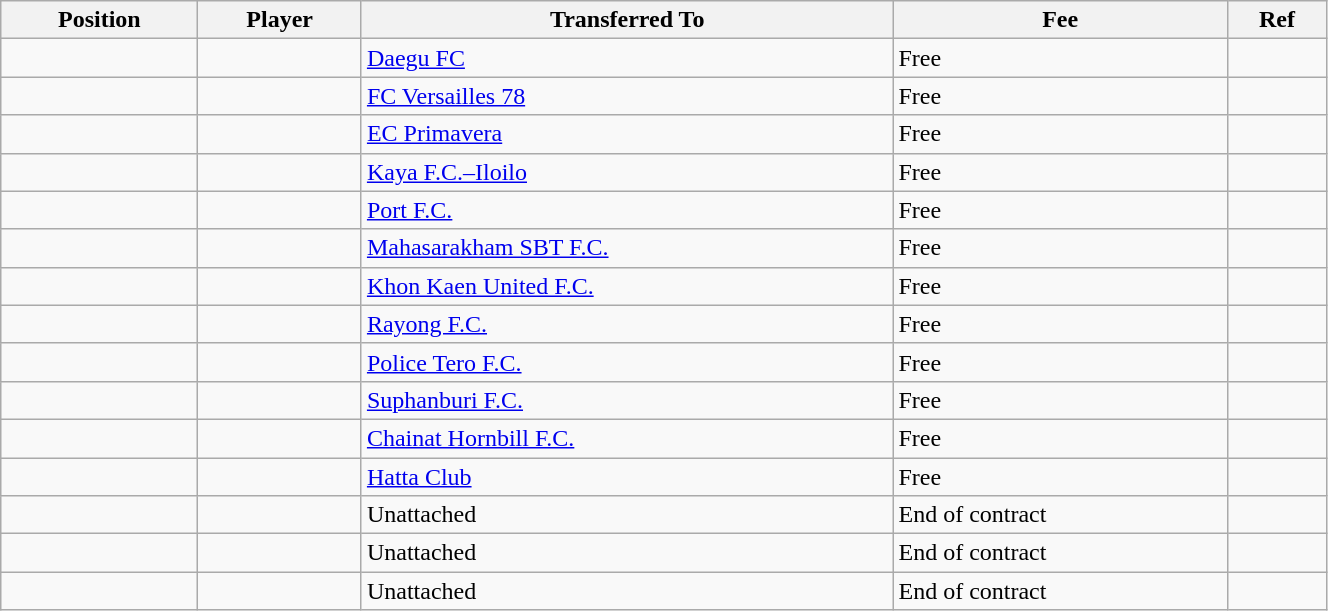<table class="wikitable sortable" style="width:70%; text-align:center; font-size:100%; text-align:left;">
<tr>
<th>Position</th>
<th>Player</th>
<th>Transferred To</th>
<th>Fee</th>
<th>Ref</th>
</tr>
<tr>
<td></td>
<td></td>
<td> <a href='#'>Daegu FC</a></td>
<td>Free</td>
<td></td>
</tr>
<tr>
<td></td>
<td></td>
<td> <a href='#'>FC Versailles 78</a></td>
<td>Free</td>
<td></td>
</tr>
<tr>
<td></td>
<td></td>
<td> <a href='#'>EC Primavera</a></td>
<td>Free</td>
<td></td>
</tr>
<tr>
<td></td>
<td></td>
<td> <a href='#'>Kaya F.C.–Iloilo</a></td>
<td>Free</td>
<td></td>
</tr>
<tr>
<td></td>
<td></td>
<td> <a href='#'>Port F.C.</a></td>
<td>Free</td>
<td></td>
</tr>
<tr>
<td></td>
<td></td>
<td> <a href='#'>Mahasarakham SBT F.C.</a></td>
<td>Free</td>
<td></td>
</tr>
<tr>
<td></td>
<td></td>
<td> <a href='#'>Khon Kaen United F.C.</a></td>
<td>Free</td>
<td></td>
</tr>
<tr>
<td></td>
<td></td>
<td> <a href='#'>Rayong F.C.</a></td>
<td>Free</td>
<td></td>
</tr>
<tr>
<td></td>
<td></td>
<td> <a href='#'>Police Tero F.C.</a></td>
<td>Free</td>
<td></td>
</tr>
<tr>
<td></td>
<td></td>
<td> <a href='#'>Suphanburi F.C.</a></td>
<td>Free</td>
<td></td>
</tr>
<tr>
<td></td>
<td></td>
<td> <a href='#'>Chainat Hornbill F.C.</a></td>
<td>Free</td>
<td></td>
</tr>
<tr>
<td></td>
<td></td>
<td> <a href='#'>Hatta Club</a></td>
<td>Free</td>
<td></td>
</tr>
<tr>
<td></td>
<td></td>
<td>Unattached</td>
<td>End of contract</td>
<td></td>
</tr>
<tr>
<td></td>
<td></td>
<td>Unattached</td>
<td>End of contract</td>
<td></td>
</tr>
<tr>
<td></td>
<td></td>
<td>Unattached</td>
<td>End of contract</td>
<td></td>
</tr>
</table>
